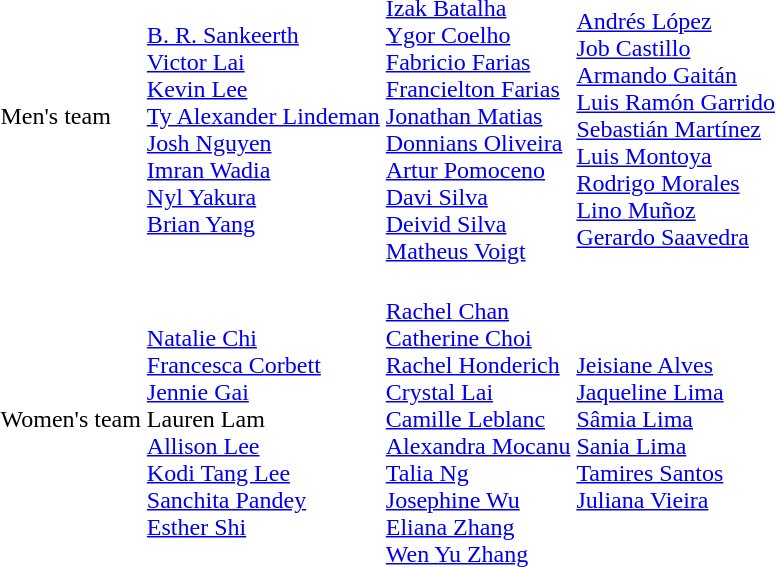<table>
<tr>
<td>Men's team</td>
<td valign="left"><br><a href='#'>B. R. Sankeerth</a><br><a href='#'>Victor Lai</a><br><a href='#'>Kevin Lee</a><br><a href='#'>Ty Alexander Lindeman</a><br><a href='#'>Josh Nguyen</a><br><a href='#'>Imran Wadia</a><br><a href='#'>Nyl Yakura</a><br><a href='#'>Brian Yang</a></td>
<td valign="left"><br><a href='#'>Izak Batalha</a><br><a href='#'>Ygor Coelho</a><br><a href='#'>Fabricio Farias</a><br><a href='#'>Francielton Farias</a><br><a href='#'>Jonathan Matias</a><br><a href='#'>Donnians Oliveira</a><br><a href='#'>Artur Pomoceno</a><br><a href='#'>Davi Silva</a><br><a href='#'>Deivid Silva</a><br><a href='#'>Matheus Voigt</a></td>
<td valign="left"><br><a href='#'>Andrés López</a><br><a href='#'>Job Castillo</a><br><a href='#'>Armando Gaitán</a><br><a href='#'>Luis Ramón Garrido</a><br><a href='#'>Sebastián Martínez</a><br><a href='#'>Luis Montoya</a><br><a href='#'>Rodrigo Morales</a><br><a href='#'>Lino Muñoz</a><br><a href='#'>Gerardo Saavedra</a></td>
</tr>
<tr>
<td>Women's team</td>
<td valign="left"><br><a href='#'>Natalie Chi</a><br><a href='#'>Francesca Corbett</a><br><a href='#'>Jennie Gai</a><br>Lauren Lam<br><a href='#'>Allison Lee</a><br><a href='#'>Kodi Tang Lee</a><br><a href='#'>Sanchita Pandey</a><br><a href='#'>Esther Shi</a></td>
<td valign="left"><br><a href='#'>Rachel Chan</a><br><a href='#'>Catherine Choi</a><br><a href='#'>Rachel Honderich</a><br><a href='#'>Crystal Lai</a><br><a href='#'>Camille Leblanc</a><br><a href='#'>Alexandra Mocanu</a><br><a href='#'>Talia Ng</a><br><a href='#'>Josephine Wu</a><br><a href='#'>Eliana Zhang</a><br><a href='#'>Wen Yu Zhang</a></td>
<td valign="left"><br><a href='#'>Jeisiane Alves</a><br><a href='#'>Jaqueline Lima</a><br><a href='#'>Sâmia Lima</a><br><a href='#'>Sania Lima</a><br><a href='#'>Tamires Santos</a><br><a href='#'>Juliana Vieira</a></td>
</tr>
</table>
